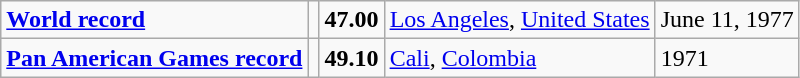<table class="wikitable">
<tr>
<td><strong><a href='#'>World record</a></strong></td>
<td></td>
<td><strong>47.00</strong></td>
<td><a href='#'>Los Angeles</a>, <a href='#'>United States</a></td>
<td>June 11, 1977</td>
</tr>
<tr>
<td><strong><a href='#'>Pan American Games record</a></strong></td>
<td></td>
<td><strong>49.10</strong></td>
<td><a href='#'>Cali</a>, <a href='#'>Colombia</a></td>
<td>1971</td>
</tr>
</table>
